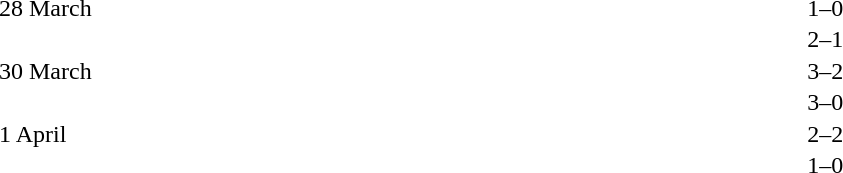<table cellspacing=1 width=70%>
<tr>
<th width=25%></th>
<th width=30%></th>
<th width=15%></th>
<th width=30%></th>
</tr>
<tr>
<td>28 March</td>
<td align=right></td>
<td align=center>1–0</td>
<td></td>
</tr>
<tr>
<td></td>
<td align=right></td>
<td align=center>2–1</td>
<td></td>
</tr>
<tr>
<td>30 March</td>
<td align=right></td>
<td align=center>3–2</td>
<td></td>
</tr>
<tr>
<td></td>
<td align=right></td>
<td align=center>3–0</td>
<td></td>
</tr>
<tr>
<td>1 April</td>
<td align=right></td>
<td align=center>2–2</td>
<td></td>
</tr>
<tr>
<td></td>
<td align=right></td>
<td align=center>1–0</td>
<td></td>
</tr>
</table>
